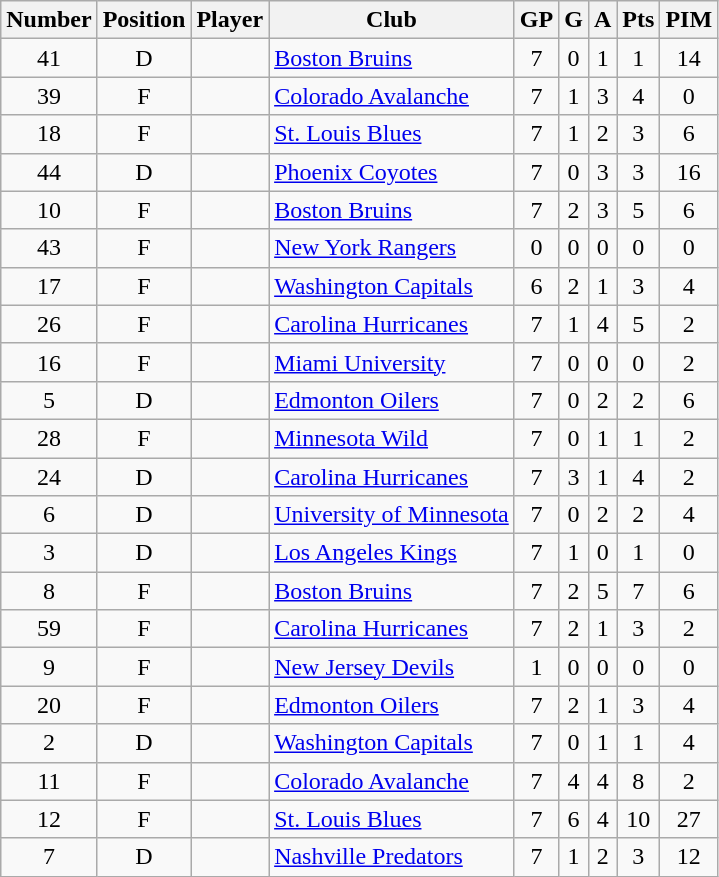<table class="wikitable sortable" style="text-align:center; padding:4px; border-spacing=0;">
<tr>
<th>Number</th>
<th>Position</th>
<th>Player</th>
<th>Club</th>
<th>GP</th>
<th>G</th>
<th>A</th>
<th>Pts</th>
<th>PIM</th>
</tr>
<tr>
<td>41</td>
<td>D</td>
<td align=left></td>
<td align=left><a href='#'>Boston Bruins</a></td>
<td>7</td>
<td>0</td>
<td>1</td>
<td>1</td>
<td>14</td>
</tr>
<tr>
<td>39</td>
<td>F</td>
<td align=left></td>
<td align=left><a href='#'>Colorado Avalanche</a></td>
<td>7</td>
<td>1</td>
<td>3</td>
<td>4</td>
<td>0</td>
</tr>
<tr>
<td>18</td>
<td>F</td>
<td align=left></td>
<td align=left><a href='#'>St. Louis Blues</a></td>
<td>7</td>
<td>1</td>
<td>2</td>
<td>3</td>
<td>6</td>
</tr>
<tr>
<td>44</td>
<td>D</td>
<td align=left></td>
<td align=left><a href='#'>Phoenix Coyotes</a></td>
<td>7</td>
<td>0</td>
<td>3</td>
<td>3</td>
<td>16</td>
</tr>
<tr>
<td>10</td>
<td>F</td>
<td align=left></td>
<td align=left><a href='#'>Boston Bruins</a></td>
<td>7</td>
<td>2</td>
<td>3</td>
<td>5</td>
<td>6</td>
</tr>
<tr>
<td>43</td>
<td>F</td>
<td align=left></td>
<td align=left><a href='#'>New York Rangers</a></td>
<td>0</td>
<td>0</td>
<td>0</td>
<td>0</td>
<td>0</td>
</tr>
<tr>
<td>17</td>
<td>F</td>
<td align=left></td>
<td align=left><a href='#'>Washington Capitals</a></td>
<td>6</td>
<td>2</td>
<td>1</td>
<td>3</td>
<td>4</td>
</tr>
<tr>
<td>26</td>
<td>F</td>
<td align=left></td>
<td align=left><a href='#'>Carolina Hurricanes</a></td>
<td>7</td>
<td>1</td>
<td>4</td>
<td>5</td>
<td>2</td>
</tr>
<tr>
<td>16</td>
<td>F</td>
<td align=left></td>
<td align=left><a href='#'>Miami University</a></td>
<td>7</td>
<td>0</td>
<td>0</td>
<td>0</td>
<td>2</td>
</tr>
<tr>
<td>5</td>
<td>D</td>
<td align=left></td>
<td align=left><a href='#'>Edmonton Oilers</a></td>
<td>7</td>
<td>0</td>
<td>2</td>
<td>2</td>
<td>6</td>
</tr>
<tr>
<td>28</td>
<td>F</td>
<td align=left></td>
<td align=left><a href='#'>Minnesota Wild</a></td>
<td>7</td>
<td>0</td>
<td>1</td>
<td>1</td>
<td>2</td>
</tr>
<tr>
<td>24</td>
<td>D</td>
<td align=left></td>
<td align=left><a href='#'>Carolina Hurricanes</a></td>
<td>7</td>
<td>3</td>
<td>1</td>
<td>4</td>
<td>2</td>
</tr>
<tr>
<td>6</td>
<td>D</td>
<td align=left></td>
<td align=left><a href='#'>University of Minnesota</a></td>
<td>7</td>
<td>0</td>
<td>2</td>
<td>2</td>
<td>4</td>
</tr>
<tr>
<td>3</td>
<td>D</td>
<td align=left></td>
<td align=left><a href='#'>Los Angeles Kings</a></td>
<td>7</td>
<td>1</td>
<td>0</td>
<td>1</td>
<td>0</td>
</tr>
<tr>
<td>8</td>
<td>F</td>
<td align=left></td>
<td align=left><a href='#'>Boston Bruins</a></td>
<td>7</td>
<td>2</td>
<td>5</td>
<td>7</td>
<td>6</td>
</tr>
<tr>
<td>59</td>
<td>F</td>
<td align=left></td>
<td align=left><a href='#'>Carolina Hurricanes</a></td>
<td>7</td>
<td>2</td>
<td>1</td>
<td>3</td>
<td>2</td>
</tr>
<tr>
<td>9</td>
<td>F</td>
<td align=left></td>
<td align=left><a href='#'>New Jersey Devils</a></td>
<td>1</td>
<td>0</td>
<td>0</td>
<td>0</td>
<td>0</td>
</tr>
<tr>
<td>20</td>
<td>F</td>
<td align=left></td>
<td align=left><a href='#'>Edmonton Oilers</a></td>
<td>7</td>
<td>2</td>
<td>1</td>
<td>3</td>
<td>4</td>
</tr>
<tr>
<td>2</td>
<td>D</td>
<td align=left></td>
<td align=left><a href='#'>Washington Capitals</a></td>
<td>7</td>
<td>0</td>
<td>1</td>
<td>1</td>
<td>4</td>
</tr>
<tr>
<td>11</td>
<td>F</td>
<td align=left></td>
<td align=left><a href='#'>Colorado Avalanche</a></td>
<td>7</td>
<td>4</td>
<td>4</td>
<td>8</td>
<td>2</td>
</tr>
<tr>
<td>12</td>
<td>F</td>
<td align=left></td>
<td align=left><a href='#'>St. Louis Blues</a></td>
<td>7</td>
<td>6</td>
<td>4</td>
<td>10</td>
<td>27</td>
</tr>
<tr>
<td>7</td>
<td>D</td>
<td align=left></td>
<td align=left><a href='#'>Nashville Predators</a></td>
<td>7</td>
<td>1</td>
<td>2</td>
<td>3</td>
<td>12</td>
</tr>
</table>
